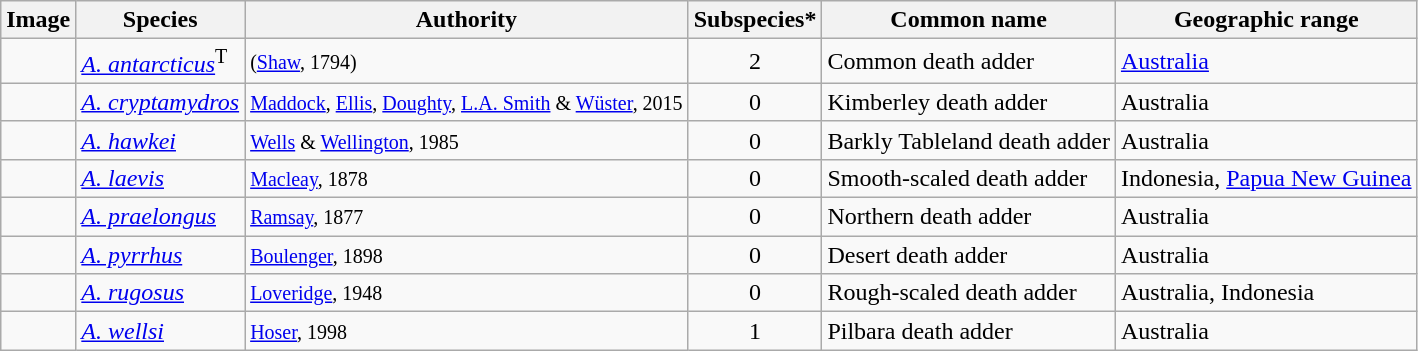<table class="wikitable">
<tr>
<th>Image</th>
<th>Species</th>
<th>Authority</th>
<th>Subspecies*</th>
<th>Common name</th>
<th>Geographic range</th>
</tr>
<tr>
<td></td>
<td><em><a href='#'>A. antarcticus</a></em><sup>T</sup></td>
<td><small>(<a href='#'>Shaw</a>, 1794)</small></td>
<td align="center">2</td>
<td>Common death adder</td>
<td><a href='#'>Australia</a></td>
</tr>
<tr>
<td></td>
<td><em><a href='#'>A. cryptamydros</a></em></td>
<td><small><a href='#'>Maddock</a>, <a href='#'>Ellis</a>, <a href='#'>Doughty</a>, <a href='#'>L.A. Smith</a> & <a href='#'>Wüster</a>, 2015</small></td>
<td align="center">0</td>
<td>Kimberley death adder</td>
<td>Australia</td>
</tr>
<tr>
<td></td>
<td><em><a href='#'>A. hawkei</a></em></td>
<td><small><a href='#'>Wells</a> & <a href='#'>Wellington</a>, 1985</small></td>
<td align="center">0</td>
<td>Barkly Tableland death adder</td>
<td>Australia</td>
</tr>
<tr>
<td></td>
<td><em><a href='#'>A. laevis</a></em></td>
<td><small><a href='#'>Macleay</a>, 1878</small></td>
<td align="center">0</td>
<td>Smooth-scaled death adder</td>
<td>Indonesia, <a href='#'>Papua New Guinea</a></td>
</tr>
<tr>
<td></td>
<td><em><a href='#'>A. praelongus</a></em></td>
<td><small><a href='#'>Ramsay</a>, 1877</small></td>
<td align="center">0</td>
<td>Northern death adder</td>
<td>Australia</td>
</tr>
<tr>
<td></td>
<td><em><a href='#'>A. pyrrhus</a></em></td>
<td><small><a href='#'>Boulenger</a>, 1898</small></td>
<td align="center">0</td>
<td>Desert death adder</td>
<td>Australia</td>
</tr>
<tr>
<td></td>
<td><em><a href='#'>A. rugosus</a></em></td>
<td><small><a href='#'>Loveridge</a>, 1948</small></td>
<td align="center">0</td>
<td>Rough-scaled death adder</td>
<td>Australia, Indonesia</td>
</tr>
<tr>
<td></td>
<td><em><a href='#'>A. wellsi</a></em></td>
<td><small><a href='#'>Hoser</a>, 1998</small></td>
<td align="center">1</td>
<td>Pilbara death adder</td>
<td>Australia</td>
</tr>
</table>
